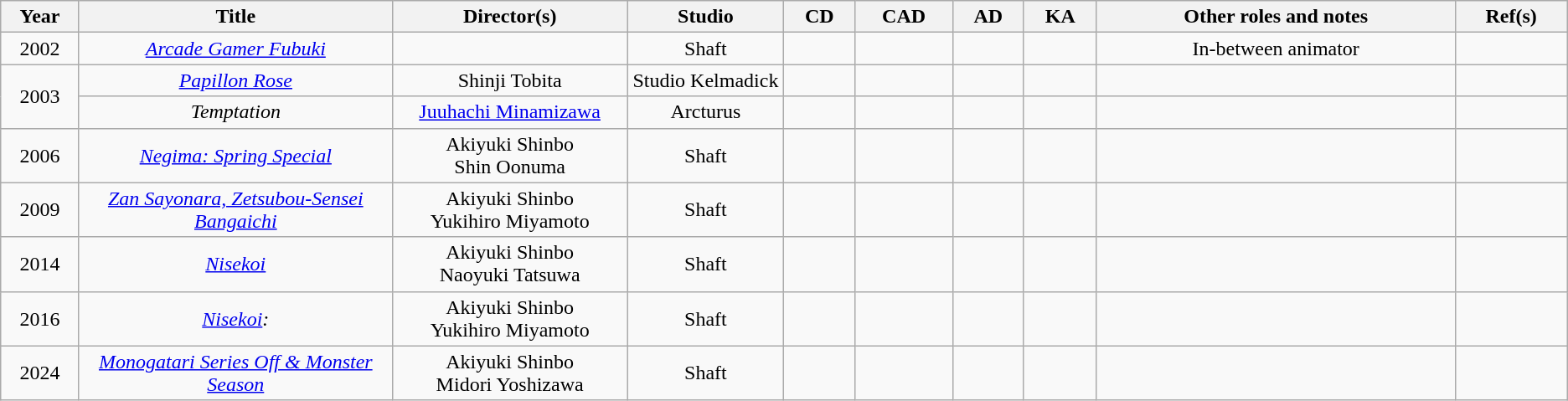<table class="wikitable sortable" style="text-align:center; margin=auto; ">
<tr>
<th scope="col" width=5%>Year</th>
<th scope="col" width=20%>Title</th>
<th scope="col" width=15%>Director(s)</th>
<th scope="col" width=10%>Studio</th>
<th scope="col" class="unsortable">CD</th>
<th scope="col" class="unsortable">CAD</th>
<th scope="col" class="unsortable">AD</th>
<th scope="col" class="unsortable">KA</th>
<th scope="col" class="unsortable">Other roles and notes</th>
<th scope="col" class="unsortable">Ref(s)</th>
</tr>
<tr>
<td>2002</td>
<td><em><a href='#'>Arcade Gamer Fubuki</a></em></td>
<td></td>
<td>Shaft</td>
<td></td>
<td></td>
<td></td>
<td></td>
<td>In-between animator</td>
<td></td>
</tr>
<tr>
<td rowspan="2">2003</td>
<td><em><a href='#'>Papillon Rose</a></em></td>
<td>Shinji Tobita</td>
<td>Studio Kelmadick</td>
<td></td>
<td></td>
<td></td>
<td></td>
<td></td>
<td></td>
</tr>
<tr>
<td><em>Temptation</em></td>
<td><a href='#'>Juuhachi Minamizawa</a></td>
<td>Arcturus</td>
<td></td>
<td></td>
<td></td>
<td></td>
<td></td>
<td></td>
</tr>
<tr>
<td>2006</td>
<td><em><a href='#'>Negima: Spring Special</a></em></td>
<td>Akiyuki Shinbo<br>Shin Oonuma</td>
<td>Shaft</td>
<td></td>
<td></td>
<td></td>
<td></td>
<td></td>
<td></td>
</tr>
<tr>
<td>2009</td>
<td><em><a href='#'>Zan Sayonara, Zetsubou-Sensei Bangaichi</a></em></td>
<td>Akiyuki Shinbo<br>Yukihiro Miyamoto</td>
<td>Shaft</td>
<td></td>
<td></td>
<td></td>
<td></td>
<td></td>
<td></td>
</tr>
<tr>
<td>2014</td>
<td><em><a href='#'>Nisekoi</a></em></td>
<td>Akiyuki Shinbo<br>Naoyuki Tatsuwa</td>
<td>Shaft</td>
<td></td>
<td></td>
<td></td>
<td></td>
<td></td>
<td></td>
</tr>
<tr>
<td>2016</td>
<td><em><a href='#'>Nisekoi</a>:</em></td>
<td>Akiyuki Shinbo<br>Yukihiro Miyamoto</td>
<td>Shaft</td>
<td></td>
<td></td>
<td></td>
<td></td>
<td></td>
<td></td>
</tr>
<tr>
<td>2024</td>
<td><em><a href='#'>Monogatari Series Off & Monster Season</a></em></td>
<td>Akiyuki Shinbo<br>Midori Yoshizawa</td>
<td>Shaft</td>
<td></td>
<td></td>
<td></td>
<td></td>
<td></td>
<td></td>
</tr>
</table>
